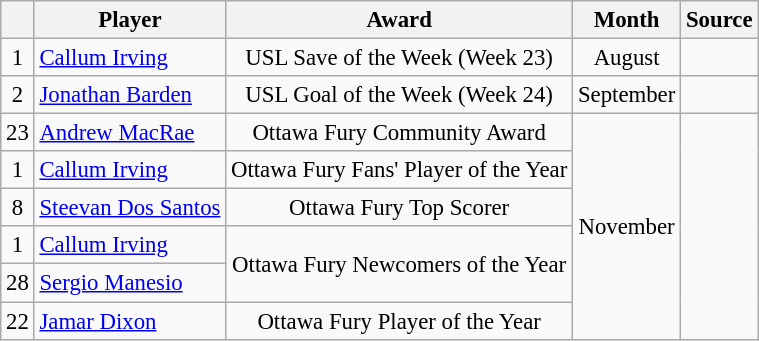<table class="wikitable sortable" style="text-align:left; font-size:95%;">
<tr>
<th></th>
<th>Player</th>
<th>Award</th>
<th>Month</th>
<th>Source</th>
</tr>
<tr>
<td align=center>1</td>
<td>  <a href='#'>Callum Irving</a></td>
<td rowspan="1" align=center>USL Save of the Week (Week 23)</td>
<td rowspan="1" align=center>August</td>
<td rowspan="1" align=center></td>
</tr>
<tr>
<td align=center>2</td>
<td>  <a href='#'>Jonathan Barden</a></td>
<td rowspan="1" align=center>USL Goal of the Week (Week 24)</td>
<td rowspan="1" align=center>September</td>
<td rowspan="1" align=center></td>
</tr>
<tr>
<td align=center>23</td>
<td>  <a href='#'>Andrew MacRae</a></td>
<td rowspan="1" align=center>Ottawa Fury Community Award</td>
<td rowspan="6" align=center>November</td>
<td rowspan="6" align=center></td>
</tr>
<tr>
<td align=center>1</td>
<td>  <a href='#'>Callum Irving</a></td>
<td rowspan="1" align=center>Ottawa Fury Fans' Player of the Year</td>
</tr>
<tr>
<td align=center>8</td>
<td>  <a href='#'>Steevan Dos Santos</a></td>
<td rowspan="1" align=center>Ottawa Fury Top Scorer</td>
</tr>
<tr>
<td align=center>1</td>
<td>  <a href='#'>Callum Irving</a></td>
<td rowspan="2" align=center>Ottawa Fury Newcomers of the Year</td>
</tr>
<tr>
<td align=center>28</td>
<td>  <a href='#'>Sergio Manesio</a></td>
</tr>
<tr>
<td align=center>22</td>
<td>  <a href='#'>Jamar Dixon</a></td>
<td rowspan="1" align=center>Ottawa Fury Player of the Year</td>
</tr>
</table>
